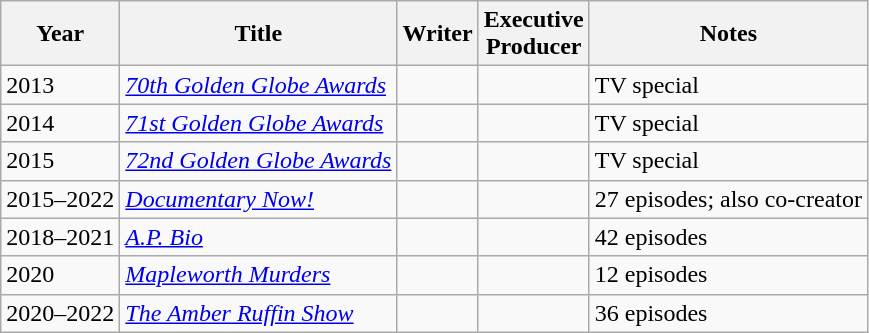<table class="wikitable">
<tr>
<th>Year</th>
<th>Title</th>
<th>Writer</th>
<th>Executive<br>Producer</th>
<th>Notes</th>
</tr>
<tr>
<td>2013</td>
<td><em><a href='#'>70th Golden Globe Awards</a></em></td>
<td></td>
<td></td>
<td>TV special</td>
</tr>
<tr>
<td>2014</td>
<td><em><a href='#'>71st Golden Globe Awards</a></em></td>
<td></td>
<td></td>
<td>TV special</td>
</tr>
<tr>
<td>2015</td>
<td><em><a href='#'>72nd Golden Globe Awards</a></em></td>
<td></td>
<td></td>
<td>TV special</td>
</tr>
<tr>
<td>2015–2022</td>
<td><em><a href='#'>Documentary Now!</a></em></td>
<td></td>
<td></td>
<td>27 episodes; also co-creator</td>
</tr>
<tr>
<td>2018–2021</td>
<td><em><a href='#'>A.P. Bio</a></em></td>
<td></td>
<td></td>
<td>42 episodes</td>
</tr>
<tr>
<td>2020</td>
<td><em><a href='#'>Mapleworth Murders</a></em></td>
<td></td>
<td></td>
<td>12 episodes</td>
</tr>
<tr>
<td>2020–2022</td>
<td><em><a href='#'>The Amber Ruffin Show</a></em></td>
<td></td>
<td></td>
<td>36 episodes</td>
</tr>
</table>
